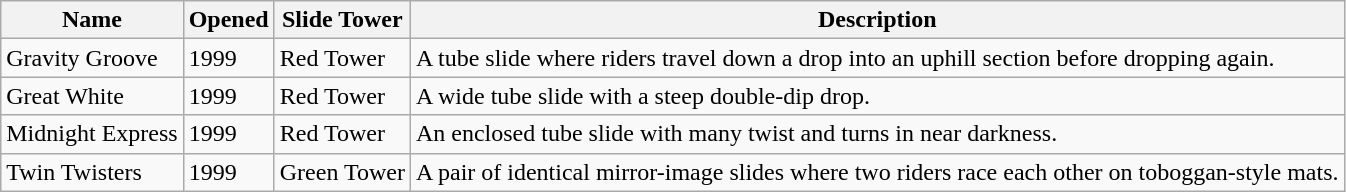<table class="wikitable">
<tr>
<th>Name</th>
<th>Opened</th>
<th>Slide Tower</th>
<th>Description</th>
</tr>
<tr>
<td>Gravity Groove</td>
<td>1999</td>
<td>Red Tower</td>
<td>A tube slide where riders travel down a drop into an uphill section before dropping again.</td>
</tr>
<tr>
<td>Great White</td>
<td>1999</td>
<td>Red Tower</td>
<td>A wide tube slide with a steep double-dip drop.</td>
</tr>
<tr>
<td>Midnight Express</td>
<td>1999</td>
<td>Red Tower</td>
<td>An enclosed tube slide with many twist and turns in near darkness.</td>
</tr>
<tr>
<td>Twin Twisters</td>
<td>1999</td>
<td>Green Tower</td>
<td>A pair of identical mirror-image slides where two riders race each other on toboggan-style mats.</td>
</tr>
</table>
